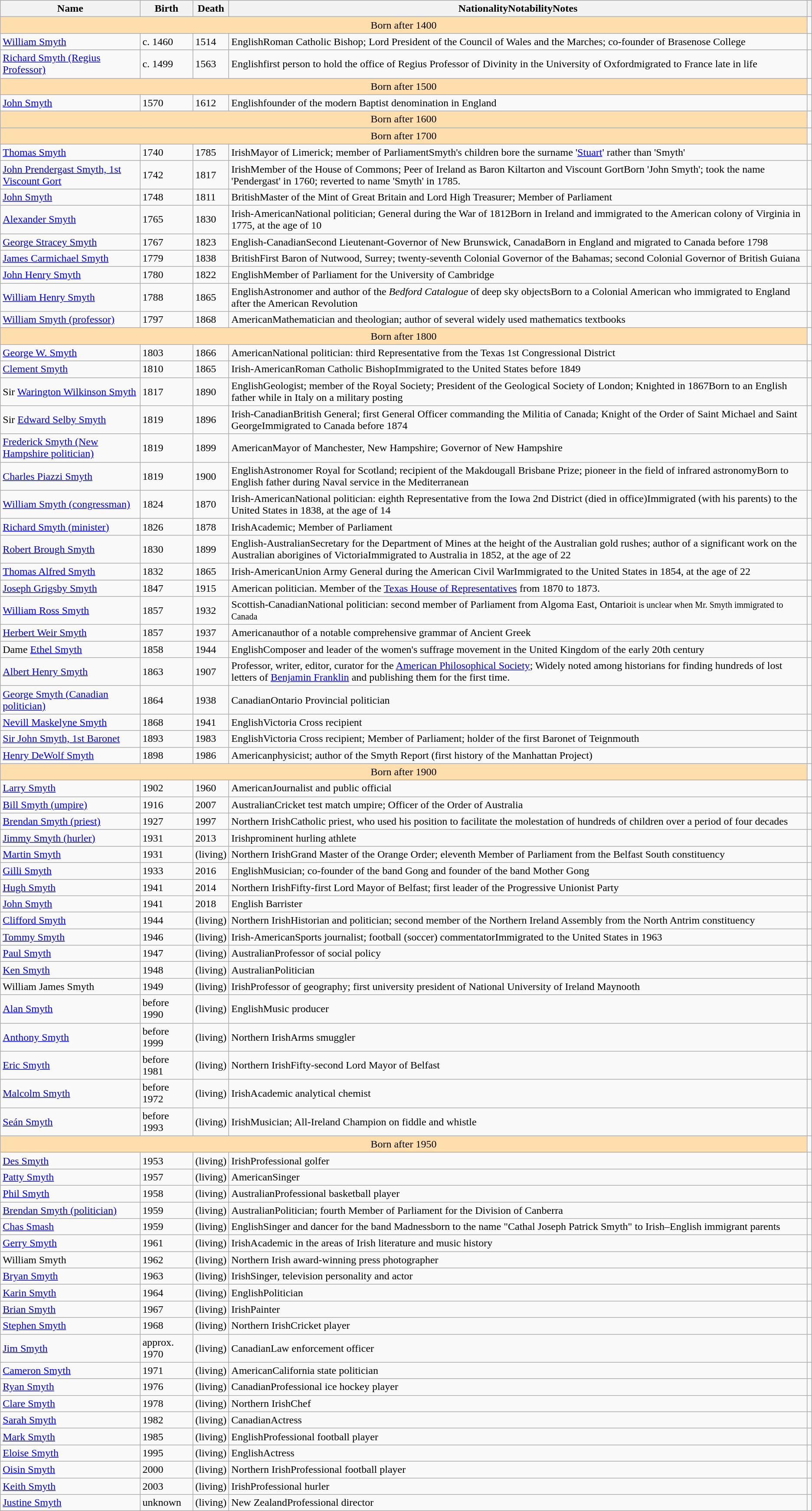<table class="wikitable">
<tr>
<th>Name</th>
<th>Birth</th>
<th>Death</th>
<th>NationalityNotabilityNotes</th>
<th></th>
</tr>
<tr>
<td colspan="4" align="center" style="background:#ffdead;">Born after 1400</td>
<td></td>
</tr>
<tr>
<td><a href='#'>William Smyth</a></td>
<td>c. 1460</td>
<td>1514</td>
<td>EnglishRoman Catholic Bishop; Lord President of the Council of Wales and the Marches; co-founder of Brasenose College</td>
<td></td>
</tr>
<tr>
<td><a href='#'>Richard Smyth (Regius Professor)</a></td>
<td>c. 1499</td>
<td>1563</td>
<td>Englishfirst person to hold the office of Regius Professor of Divinity in the University of Oxfordmigrated to France late in life</td>
<td></td>
</tr>
<tr>
<td colspan="4" align="center" style="background:#ffdead;">Born after 1500</td>
<td></td>
</tr>
<tr>
<td><a href='#'>John Smyth</a></td>
<td>1570</td>
<td>1612</td>
<td>Englishfounder of the modern Baptist denomination in England</td>
<td></td>
</tr>
<tr>
<td colspan="4" align="center" style="background:#ffdead;">Born after 1600</td>
<td></td>
</tr>
<tr>
<td colspan="4" align="center" style="background:#ffdead;">Born after 1700</td>
<td></td>
</tr>
<tr>
<td><a href='#'>Thomas Smyth</a></td>
<td>1740</td>
<td>1785</td>
<td>IrishMayor of Limerick; member of ParliamentSmyth's children bore the surname '<a href='#'>Stuart</a>' rather than 'Smyth'</td>
<td></td>
</tr>
<tr>
<td><a href='#'>John Prendergast Smyth, 1st Viscount Gort</a></td>
<td>1742</td>
<td>1817</td>
<td>IrishMember of the House of Commons; Peer of Ireland as Baron Kiltarton and Viscount GortBorn 'John Smyth'; took the name 'Pendergast' in 1760; reverted to name 'Smyth' in 1785.</td>
<td></td>
</tr>
<tr>
<td><a href='#'>John Smyth</a></td>
<td>1748</td>
<td>1811</td>
<td>BritishMaster of the Mint of Great Britain and Lord High Treasurer; Member of Parliament</td>
<td></td>
</tr>
<tr>
<td><a href='#'>Alexander Smyth</a></td>
<td>1765</td>
<td>1830</td>
<td>Irish-AmericanNational politician; General during the War of 1812Born in Ireland and immigrated to the American colony of Virginia in 1775, at the age of 10</td>
<td></td>
</tr>
<tr>
<td><a href='#'>George Stracey Smyth</a></td>
<td>1767</td>
<td>1823</td>
<td>English-CanadianSecond Lieutenant-Governor of New Brunswick, CanadaBorn in England and migrated to Canada before 1798</td>
<td></td>
</tr>
<tr>
<td><a href='#'>James Carmichael Smyth</a></td>
<td>1779</td>
<td>1838</td>
<td>BritishFirst Baron of Nutwood, Surrey; twenty-seventh Colonial Governor of the Bahamas; second Colonial Governor of British Guiana</td>
<td></td>
</tr>
<tr>
<td><a href='#'>John Henry Smyth</a></td>
<td>1780</td>
<td>1822</td>
<td>EnglishMember of Parliament for the University of Cambridge</td>
<td></td>
</tr>
<tr>
<td><a href='#'>William Henry Smyth</a></td>
<td>1788</td>
<td>1865</td>
<td>EnglishAstronomer and author of the <em>Bedford Catalogue</em> of deep sky objectsBorn to a Colonial American who immigrated to England after the American Revolution</td>
<td></td>
</tr>
<tr>
<td><a href='#'>William Smyth (professor)</a></td>
<td>1797</td>
<td>1868</td>
<td>AmericanMathematician and theologian; author of several widely used mathematics textbooks</td>
<td></td>
</tr>
<tr>
<td colspan="4" align="center" style="background:#ffdead;">Born after 1800</td>
<td></td>
</tr>
<tr>
<td><a href='#'>George W. Smyth</a></td>
<td>1803</td>
<td>1866</td>
<td>AmericanNational politician: third Representative from the Texas 1st Congressional District</td>
<td></td>
</tr>
<tr>
<td><a href='#'>Clement Smyth</a></td>
<td>1810</td>
<td>1865</td>
<td>Irish-AmericanRoman Catholic BishopImmigrated to the United States before 1849</td>
<td></td>
</tr>
<tr>
<td>Sir <a href='#'>Warington Wilkinson Smyth</a></td>
<td>1817</td>
<td>1890</td>
<td>EnglishGeologist; member of the Royal Society; President of the Geological Society of London; Knighted in 1867Born to an English father while in Italy on a military posting</td>
<td></td>
</tr>
<tr>
<td>Sir <a href='#'>Edward Selby Smyth</a></td>
<td>1819</td>
<td>1896</td>
<td>Irish-CanadianBritish General; first General Officer commanding the Militia of Canada; Knight of the Order of Saint Michael and Saint GeorgeImmigrated to Canada before 1874</td>
<td></td>
</tr>
<tr>
<td><a href='#'>Frederick Smyth (New Hampshire politician)</a></td>
<td>1819</td>
<td>1899</td>
<td>AmericanMayor of Manchester, New Hampshire; Governor of New Hampshire</td>
<td></td>
</tr>
<tr>
<td><a href='#'>Charles Piazzi Smyth</a></td>
<td>1819</td>
<td>1900</td>
<td>EnglishAstronomer Royal for Scotland; recipient of the Makdougall Brisbane Prize; pioneer in the field of infrared astronomyBorn to English father during Naval service in the Mediterranean</td>
<td></td>
</tr>
<tr>
<td><a href='#'>William Smyth (congressman)</a></td>
<td>1824</td>
<td>1870</td>
<td>Irish-AmericanNational politician: eighth Representative from the Iowa 2nd District (died in office)Immigrated (with his parents) to the United States in 1838, at the age of 14</td>
<td></td>
</tr>
<tr>
<td><a href='#'>Richard Smyth (minister)</a></td>
<td>1826</td>
<td>1878</td>
<td>IrishAcademic; Member of Parliament</td>
<td></td>
</tr>
<tr>
<td><a href='#'>Robert Brough Smyth</a></td>
<td>1830</td>
<td>1899</td>
<td>English-AustralianSecretary for the Department of Mines at the height of the Australian gold rushes; author of a significant work on the Australian aborigines of VictoriaImmigrated to Australia in 1852, at the age of 22</td>
<td></td>
</tr>
<tr>
<td><a href='#'>Thomas Alfred Smyth</a></td>
<td>1832</td>
<td>1865</td>
<td>Irish-AmericanUnion Army General during the American Civil WarImmigrated to the United States in 1854, at the age of 22</td>
<td></td>
</tr>
<tr>
<td><a href='#'>Joseph Grigsby Smyth</a></td>
<td>1847</td>
<td>1915</td>
<td>American politician. Member of the <a href='#'>Texas House of Representatives</a> from 1870 to 1873.</td>
<td></td>
</tr>
<tr>
<td><a href='#'>William Ross Smyth</a></td>
<td>1857</td>
<td>1932</td>
<td>Scottish-CanadianNational politician: second member of Parliament from Algoma East, Ontario<small>it is unclear when Mr. Smyth immigrated to Canada</small></td>
<td></td>
</tr>
<tr>
<td><a href='#'>Herbert Weir Smyth</a></td>
<td>1857</td>
<td>1937</td>
<td>Americanauthor of a notable comprehensive grammar of Ancient Greek</td>
<td></td>
</tr>
<tr>
<td>Dame <a href='#'>Ethel Smyth</a></td>
<td>1858</td>
<td>1944</td>
<td>EnglishComposer and leader of the women's suffrage movement in the United Kingdom of the early 20th century</td>
<td></td>
</tr>
<tr>
<td><a href='#'>Albert Henry Smyth</a></td>
<td>1863</td>
<td>1907</td>
<td>Professor, writer, editor, curator for the <a href='#'>American Philosophical Society</a>; Widely noted among historians for finding hundreds of lost letters of <a href='#'>Benjamin Franklin</a> and publishing them for the first time.</td>
<td></td>
</tr>
<tr>
<td><a href='#'>George Smyth (Canadian politician)</a></td>
<td>1864</td>
<td>1938</td>
<td>CanadianOntario Provincial politician</td>
<td></td>
</tr>
<tr>
<td><a href='#'>Nevill Maskelyne Smyth</a></td>
<td>1868</td>
<td>1941</td>
<td>EnglishVictoria Cross recipient</td>
<td></td>
</tr>
<tr>
<td><a href='#'>Sir John Smyth, 1st Baronet</a></td>
<td>1893</td>
<td>1983</td>
<td>EnglishVictoria Cross recipient; Member of Parliament; holder of the first Baronet of Teignmouth</td>
<td></td>
</tr>
<tr>
<td><a href='#'>Henry DeWolf Smyth</a></td>
<td>1898</td>
<td>1986</td>
<td>Americanphysicist; author of the Smyth Report (first history of the Manhattan Project)</td>
<td></td>
</tr>
<tr>
<td colspan="4" align="center" style="background:#ffdead;">Born after 1900</td>
<td></td>
</tr>
<tr>
<td><a href='#'>Larry Smyth</a></td>
<td>1902</td>
<td>1960</td>
<td>AmericanJournalist and public official</td>
<td></td>
</tr>
<tr>
<td><a href='#'>Bill Smyth (umpire)</a></td>
<td>1916</td>
<td>2007</td>
<td>AustralianCricket test match umpire; Officer of the Order of Australia</td>
<td></td>
</tr>
<tr>
<td><a href='#'>Brendan Smyth (priest)</a></td>
<td>1927</td>
<td>1997</td>
<td>Northern IrishCatholic priest, who used his position to facilitate the molestation of hundreds of children over a period of four decades</td>
<td></td>
</tr>
<tr>
<td><a href='#'>Jimmy Smyth (hurler)</a></td>
<td>1931</td>
<td>2013</td>
<td>Irishprominent hurling athlete</td>
<td></td>
</tr>
<tr>
<td><a href='#'>Martin Smyth</a></td>
<td>1931</td>
<td>(living)</td>
<td>Northern IrishGrand Master of the Orange Order; eleventh Member of Parliament from the Belfast South constituency</td>
<td></td>
</tr>
<tr>
<td><a href='#'>Gilli Smyth</a></td>
<td>1933</td>
<td>2016</td>
<td>EnglishMusician; co-founder of the band Gong and founder of the band Mother Gong</td>
<td></td>
</tr>
<tr>
<td><a href='#'>Hugh Smyth</a></td>
<td>1941</td>
<td>2014</td>
<td>Northern IrishFifty-first Lord Mayor of Belfast; first leader of the Progressive Unionist Party</td>
<td></td>
</tr>
<tr>
<td><a href='#'>John Smyth</a></td>
<td>1941</td>
<td>2018</td>
<td>English Barrister</td>
<td></td>
</tr>
<tr>
<td><a href='#'>Clifford Smyth</a></td>
<td>1944</td>
<td>(living)</td>
<td>Northern IrishHistorian and politician; second member of the Northern Ireland Assembly from the North Antrim constituency</td>
<td></td>
</tr>
<tr>
<td><a href='#'>Tommy Smyth</a></td>
<td>1946</td>
<td>(living)</td>
<td>Irish-AmericanSports journalist; football (soccer) commentatorImmigrated to the United States in 1963</td>
<td></td>
</tr>
<tr>
<td><a href='#'>Paul Smyth</a></td>
<td>1947</td>
<td>(living)</td>
<td>AustralianProfessor of social policy</td>
<td></td>
</tr>
<tr>
<td><a href='#'>Ken Smyth</a></td>
<td>1948</td>
<td>(living)</td>
<td>AustralianPolitician</td>
<td></td>
</tr>
<tr>
<td>William James Smyth</td>
<td>1949</td>
<td>(living)</td>
<td>IrishProfessor of geography; first university president of National University of Ireland Maynooth</td>
<td></td>
</tr>
<tr>
<td><a href='#'>Alan Smyth</a></td>
<td>before 1990</td>
<td>(living)</td>
<td>EnglishMusic producer</td>
<td></td>
</tr>
<tr>
<td><a href='#'>Anthony Smyth</a></td>
<td>before 1999</td>
<td>(living)</td>
<td>Northern IrishArms smuggler</td>
<td></td>
</tr>
<tr>
<td><a href='#'>Eric Smyth</a></td>
<td>before 1981</td>
<td>(living)</td>
<td>Northern IrishFifty-second Lord Mayor of Belfast</td>
<td></td>
</tr>
<tr>
<td><a href='#'>Malcolm Smyth</a></td>
<td>before 1972</td>
<td>(living)</td>
<td>IrishAcademic analytical chemist</td>
<td></td>
</tr>
<tr>
<td><a href='#'>Seán Smyth</a></td>
<td>before 1993</td>
<td>(living)</td>
<td>IrishMusician; All-Ireland Champion on fiddle and whistle</td>
<td></td>
</tr>
<tr>
<td colspan="4" align="center" style="background:#ffdead;">Born after 1950</td>
<td></td>
</tr>
<tr>
<td><a href='#'>Des Smyth</a></td>
<td>1953</td>
<td>(living)</td>
<td>IrishProfessional golfer</td>
<td></td>
</tr>
<tr>
<td><a href='#'>Patty Smyth</a></td>
<td>1957</td>
<td>(living)</td>
<td>AmericanSinger</td>
<td></td>
</tr>
<tr>
<td><a href='#'>Phil Smyth</a></td>
<td>1958</td>
<td>(living)</td>
<td>AustralianProfessional basketball player</td>
<td></td>
</tr>
<tr>
<td><a href='#'>Brendan Smyth (politician)</a></td>
<td>1959</td>
<td>(living)</td>
<td>AustralianPolitician; fourth Member of Parliament for the Division of Canberra</td>
<td></td>
</tr>
<tr>
<td><a href='#'>Chas Smash</a></td>
<td>1959</td>
<td>(living)</td>
<td>EnglishSinger and dancer for the band Madnessborn to the name "Cathal Joseph Patrick Smyth" to Irish–English immigrant parents</td>
<td></td>
</tr>
<tr>
<td><a href='#'>Gerry Smyth</a></td>
<td>1961</td>
<td>(living)</td>
<td>IrishAcademic in the areas of Irish literature and music history</td>
<td></td>
</tr>
<tr>
<td>William Smyth</td>
<td>1962</td>
<td>(living)</td>
<td>Northern Irish award-winning press photographer</td>
<td></td>
</tr>
<tr>
<td><a href='#'>Bryan Smyth</a></td>
<td>1963</td>
<td>(living)</td>
<td>IrishSinger, television personality and actor</td>
<td></td>
</tr>
<tr>
<td><a href='#'>Karin Smyth</a></td>
<td>1964</td>
<td>(living)</td>
<td>EnglishPolitician</td>
<td></td>
</tr>
<tr>
<td><a href='#'>Brian Smyth</a></td>
<td>1967</td>
<td>(living)</td>
<td>IrishPainter</td>
<td></td>
</tr>
<tr>
<td><a href='#'>Stephen Smyth</a></td>
<td>1968</td>
<td>(living)</td>
<td>Northern IrishCricket player</td>
<td></td>
</tr>
<tr>
<td><a href='#'>Jim Smyth</a></td>
<td>approx. 1970</td>
<td>(living)</td>
<td>CanadianLaw enforcement officer</td>
<td></td>
</tr>
<tr>
<td><a href='#'>Cameron Smyth</a></td>
<td>1971</td>
<td>(living)</td>
<td>AmericanCalifornia state politician</td>
<td></td>
</tr>
<tr>
<td><a href='#'>Ryan Smyth</a></td>
<td>1976</td>
<td>(living)</td>
<td>CanadianProfessional ice hockey player</td>
<td></td>
</tr>
<tr>
<td><a href='#'>Clare Smyth</a></td>
<td>1978</td>
<td>(living)</td>
<td>Northern IrishChef</td>
<td></td>
</tr>
<tr>
<td><a href='#'>Sarah Smyth</a></td>
<td>1982</td>
<td>(living)</td>
<td>CanadianActress</td>
<td></td>
</tr>
<tr>
<td><a href='#'>Mark Smyth</a></td>
<td>1985</td>
<td>(living)</td>
<td>EnglishProfessional football player</td>
<td></td>
</tr>
<tr>
<td><a href='#'>Eloise Smyth</a></td>
<td>1995</td>
<td>(living)</td>
<td>EnglishActress</td>
<td></td>
</tr>
<tr>
<td><a href='#'>Oisin Smyth</a></td>
<td>2000</td>
<td>(living)</td>
<td>Northern IrishProfessional football player</td>
<td></td>
</tr>
<tr>
<td><a href='#'>Keith Smyth</a></td>
<td>2003</td>
<td>(living)</td>
<td>IrishProfessional hurler</td>
<td></td>
</tr>
<tr>
<td><a href='#'>Justine Smyth</a></td>
<td>unknown</td>
<td>(living)</td>
<td>New ZealandProfessional director</td>
<td></td>
</tr>
</table>
